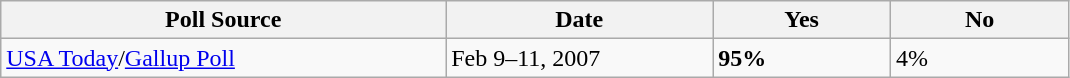<table class="wikitable sortable">
<tr>
<th width="25%">Poll Source</th>
<th width="15%">Date</th>
<th width="10%">Yes</th>
<th width="10%">No</th>
</tr>
<tr>
<td><a href='#'>USA Today</a>/<a href='#'>Gallup Poll</a></td>
<td>Feb 9–11, 2007</td>
<td><strong>95%</strong></td>
<td>4%</td>
</tr>
</table>
